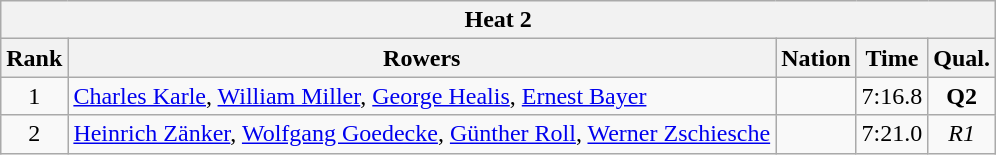<table class="wikitable" style="text-align:center">
<tr>
<th colspan=5 align=center><strong>Heat 2</strong></th>
</tr>
<tr>
<th>Rank</th>
<th>Rowers</th>
<th>Nation</th>
<th>Time</th>
<th>Qual.</th>
</tr>
<tr>
<td>1</td>
<td align=left><a href='#'>Charles Karle</a>, <a href='#'>William Miller</a>, <a href='#'>George Healis</a>, <a href='#'>Ernest Bayer</a></td>
<td align=left></td>
<td>7:16.8</td>
<td><strong>Q2</strong></td>
</tr>
<tr>
<td>2</td>
<td align=left><a href='#'>Heinrich Zänker</a>, <a href='#'>Wolfgang Goedecke</a>, <a href='#'>Günther Roll</a>, <a href='#'>Werner Zschiesche</a></td>
<td align=left></td>
<td>7:21.0</td>
<td><em>R1</em></td>
</tr>
</table>
